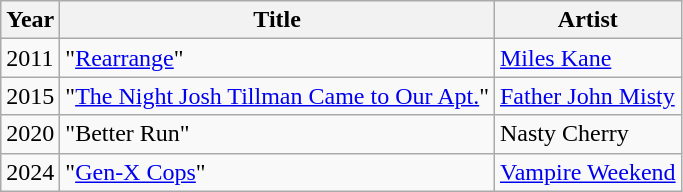<table class="wikitable">
<tr>
<th>Year</th>
<th>Title</th>
<th>Artist</th>
</tr>
<tr>
<td>2011</td>
<td>"<a href='#'>Rearrange</a>"</td>
<td><a href='#'>Miles Kane</a></td>
</tr>
<tr>
<td>2015</td>
<td>"<a href='#'>The Night Josh Tillman Came to Our Apt.</a>"</td>
<td><a href='#'>Father John Misty</a></td>
</tr>
<tr>
<td>2020</td>
<td>"Better Run"</td>
<td>Nasty Cherry</td>
</tr>
<tr>
<td>2024</td>
<td>"<a href='#'>Gen-X Cops</a>"</td>
<td><a href='#'>Vampire Weekend</a></td>
</tr>
</table>
